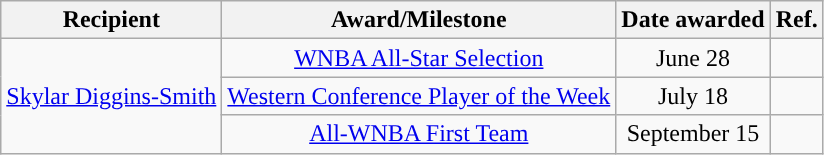<table class="wikitable sortable sortable" style="text-align: center">
<tr>
<th>Recipient</th>
<th>Award/Milestone</th>
<th>Date awarded</th>
<th>Ref.</th>
</tr>
<tr>
<td rowspan=3><a href='#'>Skylar Diggins-Smith</a></td>
<td><a href='#'>WNBA All-Star Selection</a></td>
<td>June 28</td>
<td></td>
</tr>
<tr>
<td><a href='#'>Western Conference Player of the Week</a></td>
<td>July 18</td>
<td></td>
</tr>
<tr>
<td><a href='#'>All-WNBA First Team</a></td>
<td>September 15</td>
<td></td>
</tr>
</table>
